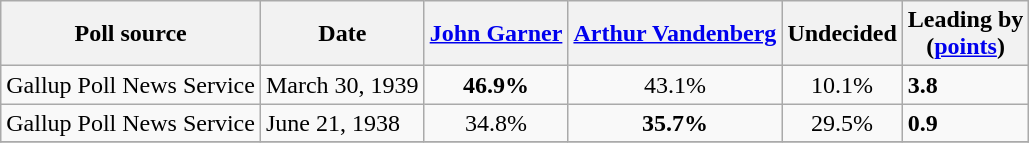<table class="wikitable sortable collapsible collapsed">
<tr>
<th>Poll source</th>
<th>Date</th>
<th><a href='#'>John Garner</a><br><small></small></th>
<th><a href='#'>Arthur Vandenberg</a><br><small></small></th>
<th>Undecided</th>
<th>Leading by<br>(<a href='#'>points</a>)</th>
</tr>
<tr>
<td>Gallup Poll News Service</td>
<td>March 30, 1939</td>
<td align="center"  ><strong>46.9%</strong></td>
<td align="center">43.1%</td>
<td align="center">10.1%</td>
<td><strong>3.8</strong></td>
</tr>
<tr>
<td>Gallup Poll News Service</td>
<td>June 21, 1938</td>
<td align="center">34.8%</td>
<td align="center" ><strong>35.7%</strong></td>
<td align="center">29.5%</td>
<td><strong>0.9</strong></td>
</tr>
<tr>
</tr>
</table>
